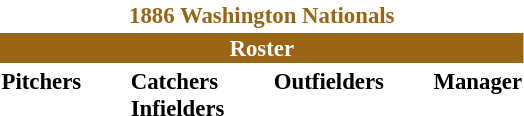<table class="toccolours" style="font-size: 95%;">
<tr>
<th colspan="10" style="background-color: white; color: #996515; text-align: center;">1886 Washington Nationals</th>
</tr>
<tr>
<td colspan="10" style="background-color: #996515; color: white; text-align: center;"><strong>Roster</strong></td>
</tr>
<tr>
<td valign="top"><strong>Pitchers</strong><br>










</td>
<td width="25px"></td>
<td valign="top"><strong>Catchers</strong><br>






<strong>Infielders</strong>









</td>
<td width="25px"></td>
<td valign="top"><strong>Outfielders</strong><br>






</td>
<td width="25px"></td>
<td valign="top"><strong>Manager</strong><br>
</td>
</tr>
</table>
